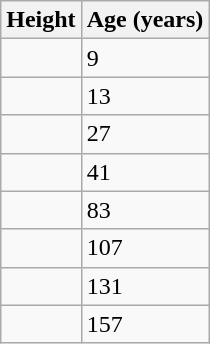<table class="wikitable">
<tr>
<th>Height</th>
<th>Age (years)</th>
</tr>
<tr>
<td></td>
<td>9</td>
</tr>
<tr>
<td></td>
<td>13</td>
</tr>
<tr>
<td></td>
<td>27</td>
</tr>
<tr>
<td></td>
<td>41</td>
</tr>
<tr>
<td></td>
<td>83</td>
</tr>
<tr>
<td></td>
<td>107</td>
</tr>
<tr>
<td></td>
<td>131</td>
</tr>
<tr>
<td></td>
<td>157</td>
</tr>
</table>
